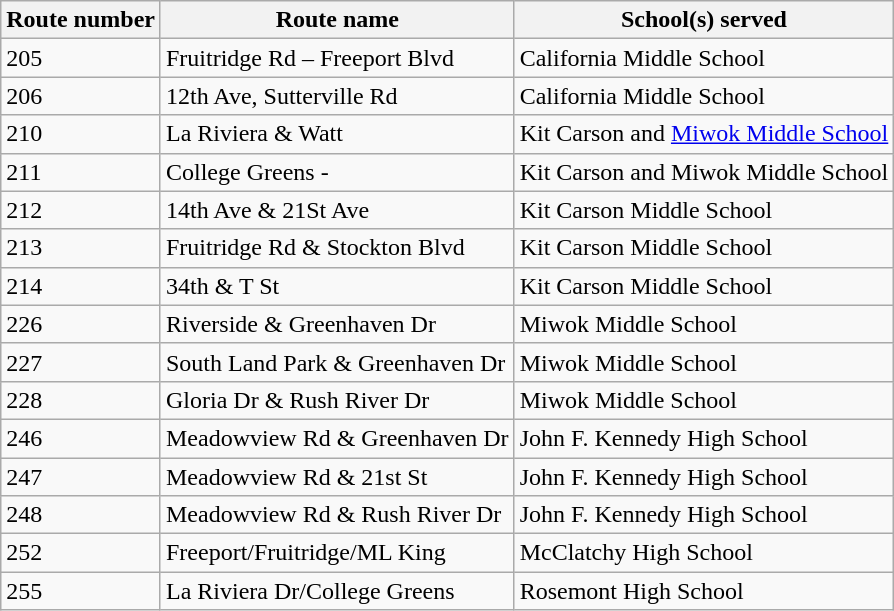<table class="wikitable">
<tr>
<th>Route number</th>
<th>Route name</th>
<th>School(s) served</th>
</tr>
<tr>
<td>205</td>
<td>Fruitridge Rd – Freeport Blvd</td>
<td>California Middle School</td>
</tr>
<tr>
<td>206</td>
<td>12th Ave, Sutterville Rd</td>
<td>California Middle School</td>
</tr>
<tr>
<td>210</td>
<td>La Riviera & Watt</td>
<td>Kit Carson and <a href='#'>Miwok Middle School</a></td>
</tr>
<tr>
<td>211</td>
<td>College Greens -</td>
<td>Kit Carson and Miwok Middle School</td>
</tr>
<tr>
<td>212</td>
<td>14th Ave & 21St Ave</td>
<td>Kit Carson Middle School</td>
</tr>
<tr>
<td>213</td>
<td>Fruitridge Rd & Stockton Blvd</td>
<td>Kit Carson Middle School</td>
</tr>
<tr>
<td>214</td>
<td>34th & T St</td>
<td>Kit Carson Middle School</td>
</tr>
<tr>
<td>226</td>
<td>Riverside & Greenhaven Dr</td>
<td>Miwok Middle School</td>
</tr>
<tr>
<td>227</td>
<td>South Land Park & Greenhaven Dr</td>
<td>Miwok Middle School</td>
</tr>
<tr>
<td>228</td>
<td>Gloria Dr & Rush River Dr</td>
<td>Miwok Middle School</td>
</tr>
<tr>
<td>246</td>
<td>Meadowview Rd & Greenhaven Dr</td>
<td>John F. Kennedy High School</td>
</tr>
<tr>
<td>247</td>
<td>Meadowview Rd & 21st St</td>
<td>John F. Kennedy High School</td>
</tr>
<tr>
<td>248</td>
<td>Meadowview Rd & Rush River Dr</td>
<td>John F. Kennedy High School</td>
</tr>
<tr>
<td>252</td>
<td>Freeport/Fruitridge/ML King</td>
<td>McClatchy High School</td>
</tr>
<tr>
<td>255</td>
<td>La Riviera Dr/College Greens</td>
<td>Rosemont High School</td>
</tr>
</table>
